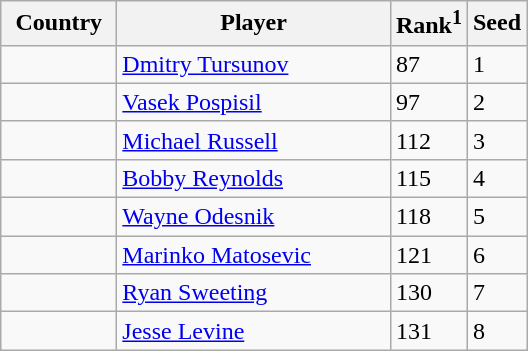<table class="sortable wikitable">
<tr>
<th width="70">Country</th>
<th width="175">Player</th>
<th>Rank<sup>1</sup></th>
<th>Seed</th>
</tr>
<tr>
<td></td>
<td><a href='#'>Dmitry Tursunov</a></td>
<td>87</td>
<td>1</td>
</tr>
<tr>
<td></td>
<td><a href='#'>Vasek Pospisil</a></td>
<td>97</td>
<td>2</td>
</tr>
<tr>
<td></td>
<td><a href='#'>Michael Russell</a></td>
<td>112</td>
<td>3</td>
</tr>
<tr>
<td></td>
<td><a href='#'>Bobby Reynolds</a></td>
<td>115</td>
<td>4</td>
</tr>
<tr>
<td></td>
<td><a href='#'>Wayne Odesnik</a></td>
<td>118</td>
<td>5</td>
</tr>
<tr>
<td></td>
<td><a href='#'>Marinko Matosevic</a></td>
<td>121</td>
<td>6</td>
</tr>
<tr>
<td></td>
<td><a href='#'>Ryan Sweeting</a></td>
<td>130</td>
<td>7</td>
</tr>
<tr>
<td></td>
<td><a href='#'>Jesse Levine</a></td>
<td>131</td>
<td>8</td>
</tr>
</table>
